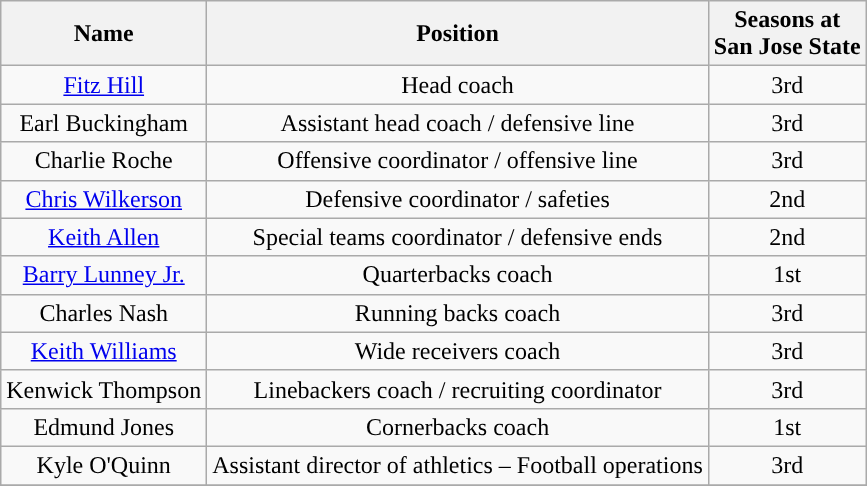<table class="wikitable">
<tr>
<th>Name</th>
<th>Position</th>
<th>Seasons at <br> San Jose State</th>
</tr>
<tr>
<td align=center><a href='#'>Fitz Hill</a></td>
<td align=center>Head coach</td>
<td align=center>3rd</td>
</tr>
<tr>
<td align=center>Earl Buckingham</td>
<td align=center>Assistant head coach / defensive line</td>
<td align=center>3rd</td>
</tr>
<tr>
<td align=center>Charlie Roche</td>
<td align=center>Offensive coordinator / offensive line</td>
<td align=center>3rd</td>
</tr>
<tr>
<td align=center><a href='#'>Chris Wilkerson</a></td>
<td align=center>Defensive coordinator / safeties</td>
<td align=center>2nd</td>
</tr>
<tr>
<td align=center><a href='#'>Keith Allen</a></td>
<td align=center>Special teams coordinator / defensive ends</td>
<td align=center>2nd</td>
</tr>
<tr>
<td align=center><a href='#'>Barry Lunney Jr.</a></td>
<td align=center>Quarterbacks coach</td>
<td align=center>1st</td>
</tr>
<tr>
<td align=center>Charles Nash</td>
<td align=center>Running backs coach</td>
<td align=center>3rd</td>
</tr>
<tr>
<td align=center><a href='#'>Keith Williams</a></td>
<td align=center>Wide receivers coach</td>
<td align=center>3rd</td>
</tr>
<tr>
<td align=center>Kenwick Thompson</td>
<td align=center>Linebackers coach / recruiting coordinator</td>
<td align=center>3rd</td>
</tr>
<tr>
<td align=center>Edmund Jones</td>
<td align=center>Cornerbacks coach</td>
<td align=center>1st</td>
</tr>
<tr>
<td align=center>Kyle O'Quinn</td>
<td align=center>Assistant director of athletics – Football operations</td>
<td align=center>3rd</td>
</tr>
<tr>
</tr>
</table>
